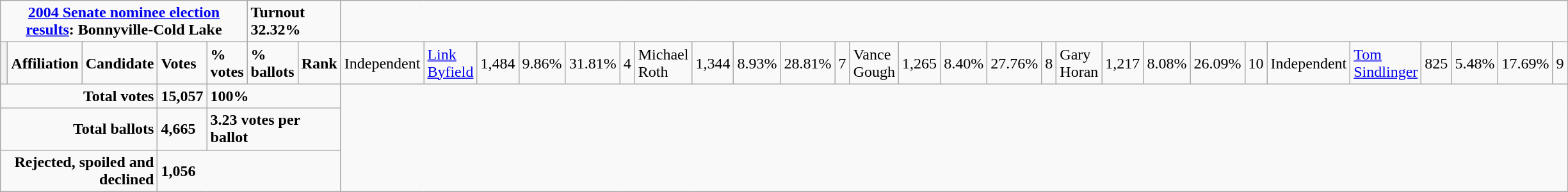<table class="wikitable">
<tr>
<td colspan="5" align=center><strong><a href='#'>2004 Senate nominee election results</a>: Bonnyville-Cold Lake</strong></td>
<td colspan="2"><strong>Turnout 32.32%</strong></td>
</tr>
<tr>
<th style="width: 10px;"></th>
<td><strong>Affiliation</strong></td>
<td><strong>Candidate</strong></td>
<td><strong>Votes</strong></td>
<td><strong>% votes</strong></td>
<td><strong>% ballots</strong></td>
<td><strong>Rank</strong><br>


</td>
<td>Independent</td>
<td><a href='#'>Link Byfield</a></td>
<td align="right">1,484</td>
<td align="right">9.86%</td>
<td align="right">31.81%</td>
<td align="right">4<br>
</td>
<td>Michael Roth</td>
<td align="right">1,344</td>
<td align="right">8.93%</td>
<td align="right">28.81%</td>
<td align="right">7<br>
</td>
<td>Vance Gough</td>
<td align="right">1,265</td>
<td align="right">8.40%</td>
<td align="right">27.76%</td>
<td align="right">8<br></td>
<td>Gary Horan</td>
<td align="right">1,217</td>
<td align="right">8.08%</td>
<td align="right">26.09%</td>
<td align="right">10<br></td>
<td>Independent</td>
<td><a href='#'>Tom Sindlinger</a></td>
<td align="right">825</td>
<td align="right">5.48%</td>
<td align="right">17.69%</td>
<td align="right">9</td>
</tr>
<tr>
<td colspan="3" align="right"><strong>Total votes</strong></td>
<td><strong>15,057</strong></td>
<td colspan="3"><strong>100%</strong></td>
</tr>
<tr>
<td colspan="3" align="right"><strong>Total ballots</strong></td>
<td><strong>4,665</strong></td>
<td colspan="3"><strong>3.23 votes per ballot</strong></td>
</tr>
<tr>
<td colspan="3" align="right"><strong>Rejected, spoiled and declined</strong></td>
<td colspan="4"><strong>1,056</strong></td>
</tr>
</table>
